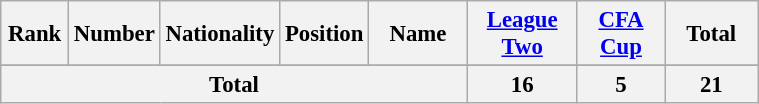<table class="wikitable" style="text-align:center; font-size:95%; width:40%;">
<tr>
<th width=50px>Rank</th>
<th width=50px>Number</th>
<th width=50px>Nationality</th>
<th width=50px>Position</th>
<th width=150px>Name</th>
<th width=150px><a href='#'>League Two</a></th>
<th width=150px><a href='#'>CFA Cup</a></th>
<th width=150px>Total</th>
</tr>
<tr>
</tr>
<tr>
</tr>
<tr>
</tr>
<tr>
</tr>
<tr>
</tr>
<tr>
</tr>
<tr>
</tr>
<tr>
</tr>
<tr>
</tr>
<tr>
</tr>
<tr>
<th colspan=5>Total</th>
<th>16</th>
<th>5</th>
<th>21</th>
</tr>
</table>
